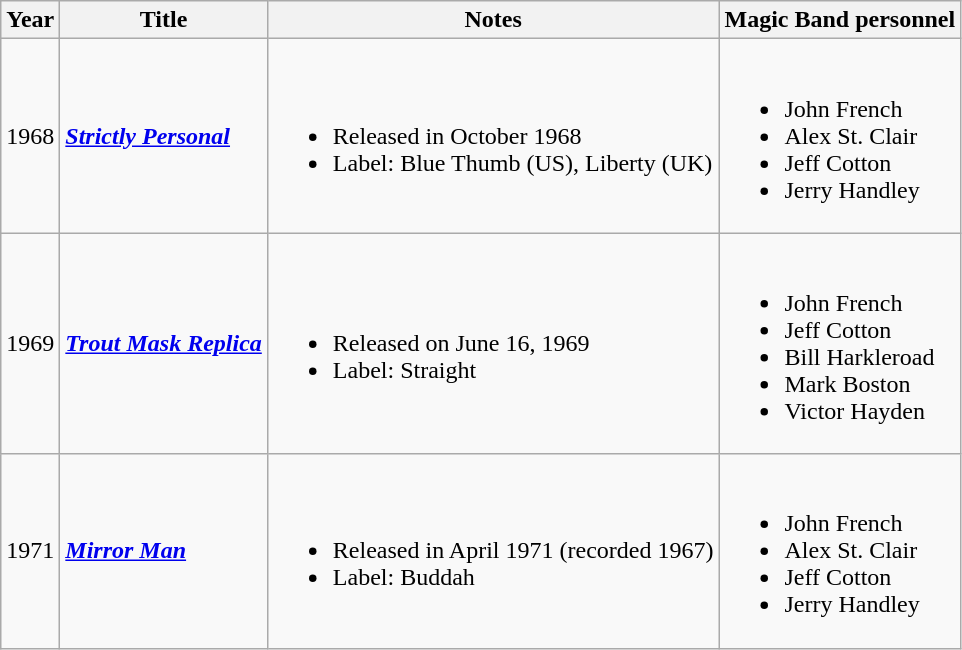<table class="wikitable">
<tr>
<th>Year</th>
<th>Title</th>
<th>Notes</th>
<th>Magic Band personnel</th>
</tr>
<tr>
<td>1968</td>
<td><strong><em><a href='#'>Strictly Personal</a></em></strong></td>
<td><br><ul><li>Released in October 1968</li><li>Label: Blue Thumb (US), Liberty (UK)</li></ul></td>
<td><br><ul><li>John French</li><li>Alex St. Clair</li><li>Jeff Cotton</li><li>Jerry Handley</li></ul></td>
</tr>
<tr>
<td>1969</td>
<td><strong><em><a href='#'>Trout Mask Replica</a></em></strong></td>
<td><br><ul><li>Released on June 16, 1969</li><li>Label: Straight</li></ul></td>
<td><br><ul><li>John French</li><li>Jeff Cotton</li><li>Bill Harkleroad</li><li>Mark Boston</li><li>Victor Hayden</li></ul></td>
</tr>
<tr>
<td>1971</td>
<td><strong><em><a href='#'>Mirror Man</a></em></strong></td>
<td><br><ul><li>Released in April 1971 (recorded 1967)</li><li>Label: Buddah</li></ul></td>
<td><br><ul><li>John French</li><li>Alex St. Clair</li><li>Jeff Cotton</li><li>Jerry Handley</li></ul></td>
</tr>
</table>
